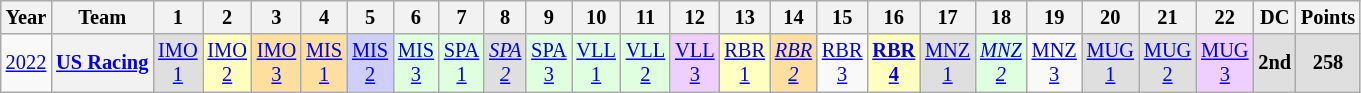<table class="wikitable" style="text-align:center; font-size:85%">
<tr>
<th>Year</th>
<th>Team</th>
<th>1</th>
<th>2</th>
<th>3</th>
<th>4</th>
<th>5</th>
<th>6</th>
<th>7</th>
<th>8</th>
<th>9</th>
<th>10</th>
<th>11</th>
<th>12</th>
<th>13</th>
<th>14</th>
<th>15</th>
<th>16</th>
<th>17</th>
<th>18</th>
<th>19</th>
<th>20</th>
<th>21</th>
<th>22</th>
<th>DC</th>
<th>Points</th>
</tr>
<tr>
<td><a href='#'>2022</a></td>
<th nowrap><a href='#'>US Racing</a></th>
<td style="background:#DFDFDF;"><a href='#'>IMO<br>1</a><br></td>
<td style="background:#FFFFBF;"><a href='#'>IMO<br>2</a><br></td>
<td style="background:#FFDF9F;"><a href='#'>IMO<br>3</a><br></td>
<td style="background:#FFDF9F;"><a href='#'>MIS<br>1</a><br></td>
<td style="background:#CFCFFF;"><a href='#'>MIS<br>2</a><br></td>
<td style="background:#DFFFDF;"><a href='#'>MIS<br>3</a><br></td>
<td style="background:#DFFFDF;"><a href='#'>SPA<br>1</a><br></td>
<td style="background:#DFDFDF;"><em><a href='#'>SPA<br>2</a></em><br></td>
<td style="background:#DFFFDF;"><a href='#'>SPA<br>3</a><br></td>
<td style="background:#DFFFDF;"><a href='#'>VLL<br>1</a><br></td>
<td style="background:#DFFFDF;"><a href='#'>VLL<br>2</a><br></td>
<td style="background:#EFCFFF;"><a href='#'>VLL<br>3</a><br></td>
<td style="background:#FFFFBF;"><a href='#'>RBR<br>1</a><br></td>
<td style="background:#FFDF9F;"><em><a href='#'>RBR<br>2</a></em><br></td>
<td><a href='#'>RBR<br>3</a></td>
<td style="background:#FFFFBF;"><strong><a href='#'>RBR<br>4</a></strong><br></td>
<td style="background:#DFDFDF;"><a href='#'>MNZ<br>1</a><br></td>
<td style="background:#DFFFDF;"><em><a href='#'>MNZ<br>2</a></em><br></td>
<td><a href='#'>MNZ<br>3</a><br></td>
<td style="background:#DFDFDF;"><a href='#'>MUG<br>1</a><br></td>
<td style="background:#DFDFDF;"><a href='#'>MUG<br>2</a><br></td>
<td style="background:#EFCFFF;"><a href='#'>MUG<br>3</a><br></td>
<th style="background:#DFDFDF;">2nd</th>
<th style="background:#DFDFDF;">258</th>
</tr>
</table>
